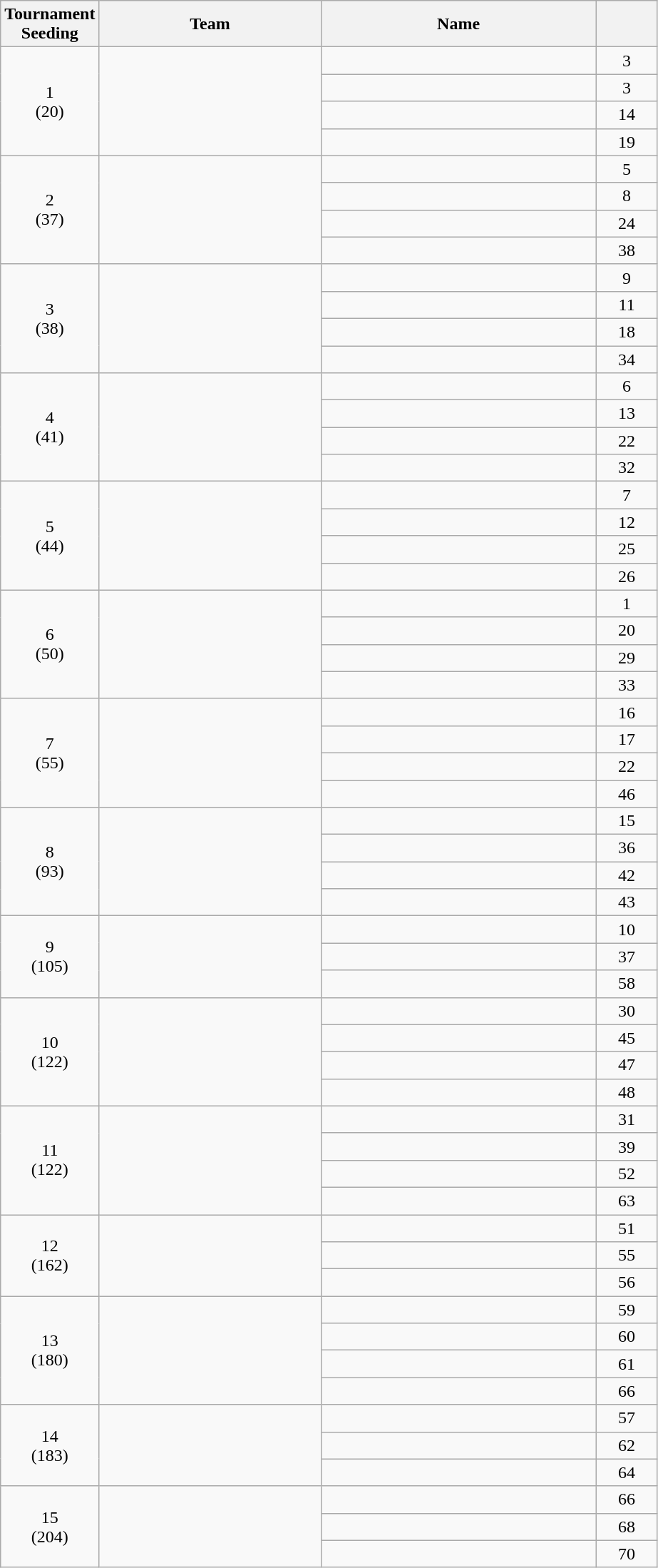<table class="wikitable" style="text-align:center">
<tr>
<th width="50">Tournament Seeding</th>
<th width="200">Team</th>
<th width="250">Name</th>
<th width="50"></th>
</tr>
<tr>
<td rowspan="4">1<br>(20)</td>
<td rowspan="4" align="left"></td>
<td align="left"></td>
<td>3</td>
</tr>
<tr>
<td align="left"></td>
<td>3</td>
</tr>
<tr>
<td align="left"></td>
<td>14</td>
</tr>
<tr>
<td align="left"></td>
<td>19</td>
</tr>
<tr>
<td rowspan="4">2<br>(37)</td>
<td rowspan="4" align="left"></td>
<td align="left"></td>
<td>5</td>
</tr>
<tr>
<td align="left"></td>
<td>8</td>
</tr>
<tr>
<td align="left"></td>
<td>24</td>
</tr>
<tr>
<td align="left"></td>
<td>38</td>
</tr>
<tr>
<td rowspan="4">3<br>(38)</td>
<td rowspan="4" align="left"></td>
<td align="left"></td>
<td>9</td>
</tr>
<tr>
<td align="left"></td>
<td>11</td>
</tr>
<tr>
<td align="left"></td>
<td>18</td>
</tr>
<tr>
<td align="left"></td>
<td>34</td>
</tr>
<tr>
<td rowspan="4">4<br>(41)</td>
<td rowspan="4" align="left"></td>
<td align="left"></td>
<td>6</td>
</tr>
<tr>
<td align="left"></td>
<td>13</td>
</tr>
<tr>
<td align="left"></td>
<td>22</td>
</tr>
<tr>
<td align="left"></td>
<td>32</td>
</tr>
<tr>
<td rowspan="4">5<br>(44)</td>
<td rowspan="4" align="left"></td>
<td align="left"></td>
<td>7</td>
</tr>
<tr>
<td align="left"></td>
<td>12</td>
</tr>
<tr>
<td align="left"></td>
<td>25</td>
</tr>
<tr>
<td align="left"></td>
<td>26</td>
</tr>
<tr>
<td rowspan="4">6<br>(50)</td>
<td rowspan="4" align="left"></td>
<td align="left"></td>
<td>1</td>
</tr>
<tr>
<td align="left"></td>
<td>20</td>
</tr>
<tr>
<td align="left"></td>
<td>29</td>
</tr>
<tr>
<td align="left"></td>
<td>33</td>
</tr>
<tr>
<td rowspan="4">7<br>(55)</td>
<td rowspan="4" align="left"></td>
<td align="left"></td>
<td>16</td>
</tr>
<tr>
<td align="left"></td>
<td>17</td>
</tr>
<tr>
<td align="left"></td>
<td>22</td>
</tr>
<tr>
<td align="left"></td>
<td>46</td>
</tr>
<tr>
<td rowspan="4">8<br>(93)</td>
<td rowspan="4" align="left"></td>
<td align="left"></td>
<td>15</td>
</tr>
<tr>
<td align="left"></td>
<td>36</td>
</tr>
<tr>
<td align="left"></td>
<td>42</td>
</tr>
<tr>
<td align="left"></td>
<td>43</td>
</tr>
<tr>
<td rowspan="3">9<br>(105)</td>
<td rowspan="3" align="left"></td>
<td align="left"></td>
<td>10</td>
</tr>
<tr>
<td align="left"></td>
<td>37</td>
</tr>
<tr>
<td align="left"></td>
<td>58</td>
</tr>
<tr>
<td rowspan="4">10<br>(122)</td>
<td rowspan="4" align="left"></td>
<td align="left"></td>
<td>30</td>
</tr>
<tr>
<td align="left"></td>
<td>45</td>
</tr>
<tr>
<td align="left"></td>
<td>47</td>
</tr>
<tr>
<td align="left"></td>
<td>48</td>
</tr>
<tr>
<td rowspan="4">11<br>(122)</td>
<td rowspan="4" align="left"></td>
<td align="left"></td>
<td>31</td>
</tr>
<tr>
<td align="left"></td>
<td>39</td>
</tr>
<tr>
<td align="left"></td>
<td>52</td>
</tr>
<tr>
<td align="left"></td>
<td>63</td>
</tr>
<tr>
<td rowspan="3">12<br>(162)</td>
<td rowspan="3" align="left"></td>
<td align="left"></td>
<td>51</td>
</tr>
<tr>
<td align="left"></td>
<td>55</td>
</tr>
<tr>
<td align="left"></td>
<td>56</td>
</tr>
<tr>
<td rowspan="4">13<br>(180)</td>
<td rowspan="4" align="left"></td>
<td align="left"></td>
<td>59</td>
</tr>
<tr>
<td align="left"></td>
<td>60</td>
</tr>
<tr>
<td align="left"></td>
<td>61</td>
</tr>
<tr>
<td align="left"></td>
<td>66</td>
</tr>
<tr>
<td rowspan="3">14<br>(183)</td>
<td rowspan="3" align="left"></td>
<td align="left"></td>
<td>57</td>
</tr>
<tr>
<td align="left"></td>
<td>62</td>
</tr>
<tr>
<td align="left"></td>
<td>64</td>
</tr>
<tr>
<td rowspan="3">15<br>(204)</td>
<td rowspan="3" align="left"></td>
<td align="left"></td>
<td>66</td>
</tr>
<tr>
<td align="left"></td>
<td>68</td>
</tr>
<tr>
<td align="left"></td>
<td>70</td>
</tr>
</table>
